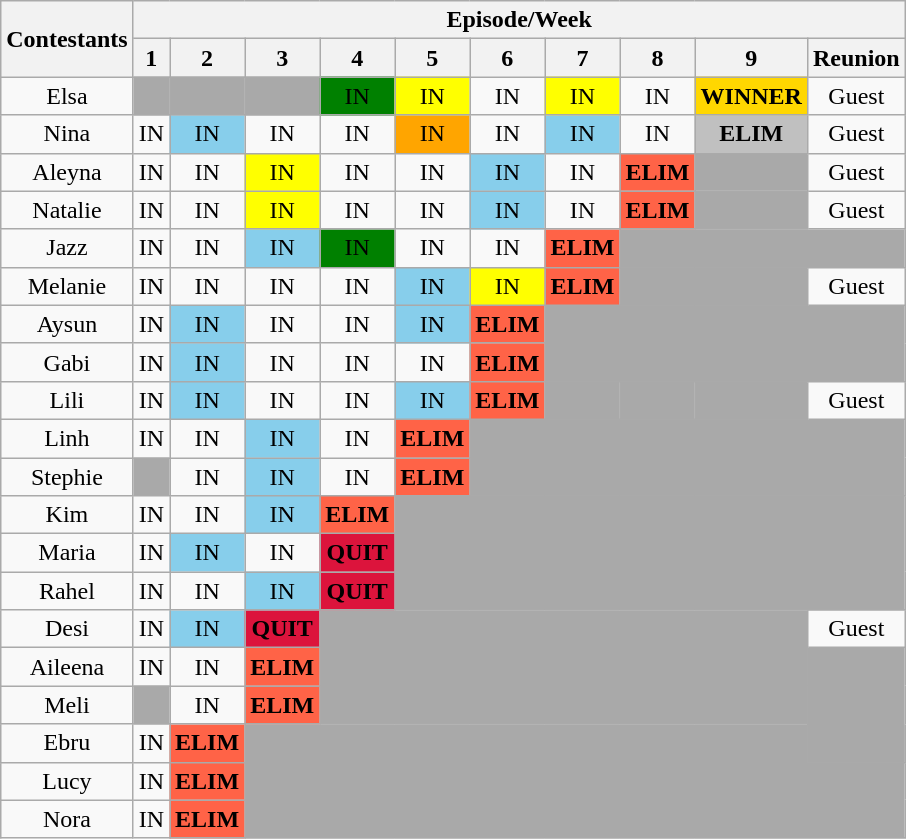<table class="wikitable" style="text-align:center">
<tr>
<th rowspan="2">Contestants</th>
<th colspan="10">Episode/Week</th>
</tr>
<tr>
<th>1</th>
<th>2</th>
<th>3</th>
<th>4</th>
<th>5</th>
<th>6</th>
<th>7</th>
<th>8</th>
<th>9</th>
<th>Reunion</th>
</tr>
<tr>
<td>Elsa</td>
<td style="background:darkgray"></td>
<td style="background:darkgray"></td>
<td style="background:darkgray"></td>
<td style="background:green">IN</td>
<td style="background:yellow">IN</td>
<td>IN</td>
<td style="background:yellow">IN</td>
<td>IN</td>
<td style="background:gold"><strong>WINNER</strong></td>
<td>Guest</td>
</tr>
<tr>
<td>Nina</td>
<td>IN</td>
<td style="background:skyblue">IN</td>
<td>IN</td>
<td>IN</td>
<td style="background:orange">IN</td>
<td>IN</td>
<td style="background:skyblue">IN</td>
<td>IN</td>
<td style="background:silver"><strong>ELIM</strong></td>
<td>Guest</td>
</tr>
<tr>
<td>Aleyna</td>
<td>IN</td>
<td>IN</td>
<td style="background:yellow">IN</td>
<td>IN</td>
<td>IN</td>
<td style="background:skyblue">IN</td>
<td>IN</td>
<td style="background:tomato"><strong>ELIM</strong></td>
<td style="background:darkgray"></td>
<td>Guest</td>
</tr>
<tr>
<td>Natalie</td>
<td>IN</td>
<td>IN</td>
<td style="background:yellow">IN</td>
<td>IN</td>
<td>IN</td>
<td style="background:skyblue">IN</td>
<td>IN</td>
<td style="background:tomato"><strong>ELIM</strong></td>
<td style="background:darkgray"></td>
<td>Guest</td>
</tr>
<tr>
<td>Jazz</td>
<td>IN</td>
<td>IN</td>
<td style="background:skyblue">IN</td>
<td style="background:green">IN</td>
<td>IN</td>
<td>IN</td>
<td style="background:tomato"><strong>ELIM</strong></td>
<td colspan="3" style="background:darkgray"></td>
</tr>
<tr>
<td>Melanie</td>
<td>IN</td>
<td>IN</td>
<td>IN</td>
<td>IN</td>
<td style="background:skyblue">IN</td>
<td style="background:yellow">IN</td>
<td style="background:tomato"><strong>ELIM</strong></td>
<td colspan="2" style="background:darkgray"></td>
<td>Guest</td>
</tr>
<tr>
<td>Aysun</td>
<td>IN</td>
<td style="background:skyblue">IN</td>
<td>IN</td>
<td>IN</td>
<td style="background:skyblue">IN</td>
<td style="background:tomato"><strong>ELIM</strong></td>
<td colspan="4" rowspan="2" style="background:darkgray"></td>
</tr>
<tr>
<td>Gabi</td>
<td>IN</td>
<td style="background:skyblue">IN</td>
<td>IN</td>
<td>IN</td>
<td>IN</td>
<td style="background:tomato"><strong>ELIM</strong></td>
</tr>
<tr>
<td>Lili</td>
<td>IN</td>
<td style="background:skyblue">IN</td>
<td>IN</td>
<td>IN</td>
<td style="background:skyblue">IN</td>
<td style="background:tomato"><strong>ELIM</strong></td>
<td style="background:darkgray"></td>
<td style="background:darkgray"></td>
<td style="background:darkgray"></td>
<td>Guest</td>
</tr>
<tr>
<td>Linh</td>
<td>IN</td>
<td>IN</td>
<td style="background:skyblue">IN</td>
<td>IN</td>
<td style="background:tomato"><strong>ELIM</strong></td>
<td colspan="5" rowspan="2" style="background:darkgray"></td>
</tr>
<tr>
<td>Stephie</td>
<td style="background:darkgray"></td>
<td>IN</td>
<td style="background:skyblue">IN</td>
<td>IN</td>
<td style="background:tomato"><strong>ELIM</strong></td>
</tr>
<tr>
<td>Kim</td>
<td>IN</td>
<td>IN</td>
<td style="background:skyblue">IN</td>
<td style="background:tomato"><strong>ELIM</strong></td>
<td colspan="6" rowspan="3" style="background:darkgray"></td>
</tr>
<tr>
<td>Maria</td>
<td>IN</td>
<td style="background:skyblue">IN</td>
<td>IN</td>
<td style="background:crimson"><strong>QUIT</strong></td>
</tr>
<tr>
<td>Rahel</td>
<td>IN</td>
<td>IN</td>
<td style="background:skyblue">IN</td>
<td style="background:crimson"><strong>QUIT</strong></td>
</tr>
<tr>
<td>Desi</td>
<td>IN</td>
<td style="background:skyblue">IN</td>
<td style="background:crimson"><strong>QUIT</strong></td>
<td colspan="6" rowspan="3" style="background:darkgray"></td>
<td>Guest</td>
</tr>
<tr>
<td>Aileena</td>
<td>IN</td>
<td>IN</td>
<td style="background:tomato"><strong>ELIM</strong></td>
<td rowspan="3" style="background:darkgray"></td>
</tr>
<tr>
<td>Meli</td>
<td style="background:darkgray"></td>
<td>IN</td>
<td style="background:tomato"><strong>ELIM</strong></td>
</tr>
<tr>
<td>Ebru</td>
<td>IN</td>
<td style="background:tomato"><strong>ELIM</strong></td>
<td colspan="8" rowspan="3" style="background:darkgray"></td>
</tr>
<tr>
<td>Lucy</td>
<td>IN</td>
<td style="background:tomato"><strong>ELIM</strong></td>
</tr>
<tr>
<td>Nora</td>
<td>IN</td>
<td style="background:tomato"><strong>ELIM</strong></td>
</tr>
</table>
